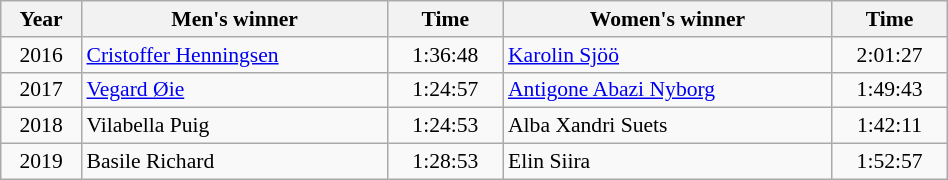<table class="wikitable" width=50%  style="font-size:90%; text-align:center;">
<tr>
<th>Year</th>
<th>Men's winner</th>
<th>Time</th>
<th>Women's winner</th>
<th>Time</th>
</tr>
<tr>
<td>2016</td>
<td align=left> <a href='#'>Cristoffer Henningsen</a></td>
<td>1:36:48</td>
<td align=left> <a href='#'>Karolin Sjöö</a></td>
<td>2:01:27</td>
</tr>
<tr>
<td>2017</td>
<td align=left> <a href='#'>Vegard Øie</a></td>
<td>1:24:57</td>
<td align=left> <a href='#'>Antigone Abazi Nyborg</a></td>
<td>1:49:43</td>
</tr>
<tr>
<td>2018</td>
<td align=left> Vilabella Puig</td>
<td>1:24:53</td>
<td align=left> Alba Xandri Suets</td>
<td>1:42:11</td>
</tr>
<tr>
<td>2019</td>
<td align=left> Basile Richard</td>
<td>1:28:53</td>
<td align=left> Elin Siira</td>
<td>1:52:57</td>
</tr>
</table>
